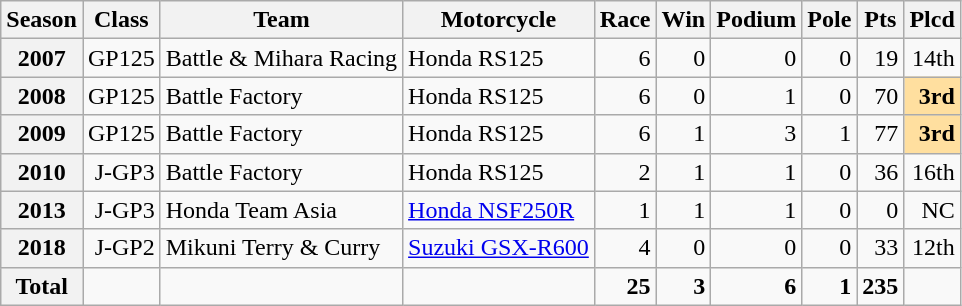<table class="wikitable">
<tr>
<th>Season</th>
<th>Class</th>
<th>Team</th>
<th>Motorcycle</th>
<th>Race</th>
<th>Win</th>
<th>Podium</th>
<th>Pole</th>
<th>Pts</th>
<th>Plcd</th>
</tr>
<tr align="right">
<th>2007</th>
<td>GP125</td>
<td align="left">Battle & Mihara Racing</td>
<td align="left">Honda RS125</td>
<td>6</td>
<td>0</td>
<td>0</td>
<td>0</td>
<td>19</td>
<td>14th</td>
</tr>
<tr align="right">
<th>2008</th>
<td>GP125</td>
<td align="left">Battle Factory</td>
<td align="left">Honda RS125</td>
<td>6</td>
<td>0</td>
<td>1</td>
<td>0</td>
<td>70</td>
<td style="background:#ffdf9f;"><strong>3rd</strong></td>
</tr>
<tr align="right">
<th>2009</th>
<td>GP125</td>
<td align="left">Battle Factory</td>
<td align="left">Honda RS125</td>
<td>6</td>
<td>1</td>
<td>3</td>
<td>1</td>
<td>77</td>
<td style="background:#ffdf9f;"><strong>3rd</strong></td>
</tr>
<tr align="right">
<th>2010</th>
<td>J-GP3</td>
<td align="left">Battle Factory</td>
<td align="left">Honda RS125</td>
<td>2</td>
<td>1</td>
<td>1</td>
<td>0</td>
<td>36</td>
<td>16th</td>
</tr>
<tr align="right">
<th>2013</th>
<td>J-GP3</td>
<td align="left">Honda Team Asia</td>
<td align="left"><a href='#'>Honda NSF250R</a></td>
<td>1</td>
<td>1</td>
<td>1</td>
<td>0</td>
<td>0</td>
<td>NC</td>
</tr>
<tr align="right">
<th>2018</th>
<td>J-GP2</td>
<td align="left">Mikuni Terry & Curry</td>
<td align="left"><a href='#'>Suzuki GSX-R600</a></td>
<td>4</td>
<td>0</td>
<td>0</td>
<td>0</td>
<td>33</td>
<td>12th</td>
</tr>
<tr align="right">
<th><strong>Total</strong></th>
<td></td>
<td></td>
<td></td>
<td><strong>25</strong></td>
<td><strong>3</strong></td>
<td><strong>6</strong></td>
<td><strong>1</strong></td>
<td><strong>235</strong></td>
<td></td>
</tr>
</table>
